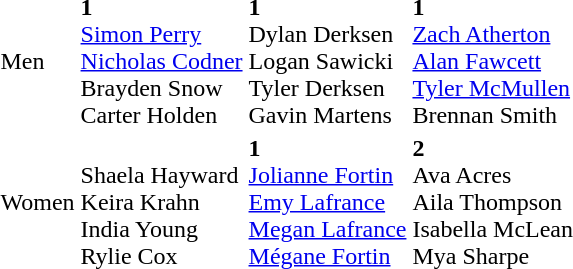<table>
<tr>
<td>Men</td>
<td><strong> 1</strong><br><a href='#'>Simon Perry</a><br><a href='#'>Nicholas Codner</a><br>Brayden Snow<br>Carter Holden</td>
<td><strong> 1</strong><br>Dylan Derksen<br>Logan Sawicki<br>Tyler Derksen<br>Gavin Martens</td>
<td><strong> 1</strong><br><a href='#'>Zach Atherton</a><br><a href='#'>Alan Fawcett</a><br><a href='#'>Tyler McMullen</a><br>Brennan Smith</td>
</tr>
<tr>
<td>Women</td>
<td><strong></strong><br>Shaela Hayward<br>Keira Krahn<br>India Young<br>Rylie Cox</td>
<td><strong> 1</strong><br><a href='#'>Jolianne Fortin</a><br><a href='#'>Emy Lafrance</a><br><a href='#'>Megan Lafrance</a><br><a href='#'>Mégane Fortin</a></td>
<td><strong> 2</strong><br>Ava Acres<br>Aila Thompson<br>Isabella McLean<br>Mya Sharpe</td>
</tr>
</table>
